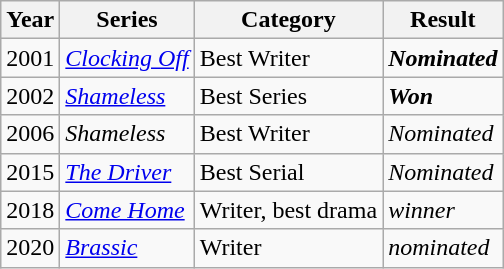<table class="wikitable sortable">
<tr>
<th>Year</th>
<th>Series</th>
<th>Category</th>
<th>Result</th>
</tr>
<tr>
<td>2001</td>
<td><em><a href='#'>Clocking Off</a></em></td>
<td>Best Writer</td>
<td><strong><em>Nominated</em></strong></td>
</tr>
<tr>
<td>2002</td>
<td><em><a href='#'>Shameless</a></em></td>
<td>Best Series</td>
<td><strong><em>Won</em></strong></td>
</tr>
<tr>
<td>2006</td>
<td><em>Shameless</em></td>
<td>Best Writer</td>
<td><em>Nominated</em></td>
</tr>
<tr>
<td>2015</td>
<td><em><a href='#'>The Driver</a></em></td>
<td>Best Serial</td>
<td><em>Nominated</em></td>
</tr>
<tr>
<td>2018</td>
<td><em><a href='#'>Come Home</a></em></td>
<td>Writer, best drama</td>
<td><em>winner</em></td>
</tr>
<tr>
<td>2020</td>
<td><em><a href='#'>Brassic</a></em></td>
<td>Writer</td>
<td><em>nominated</em></td>
</tr>
</table>
